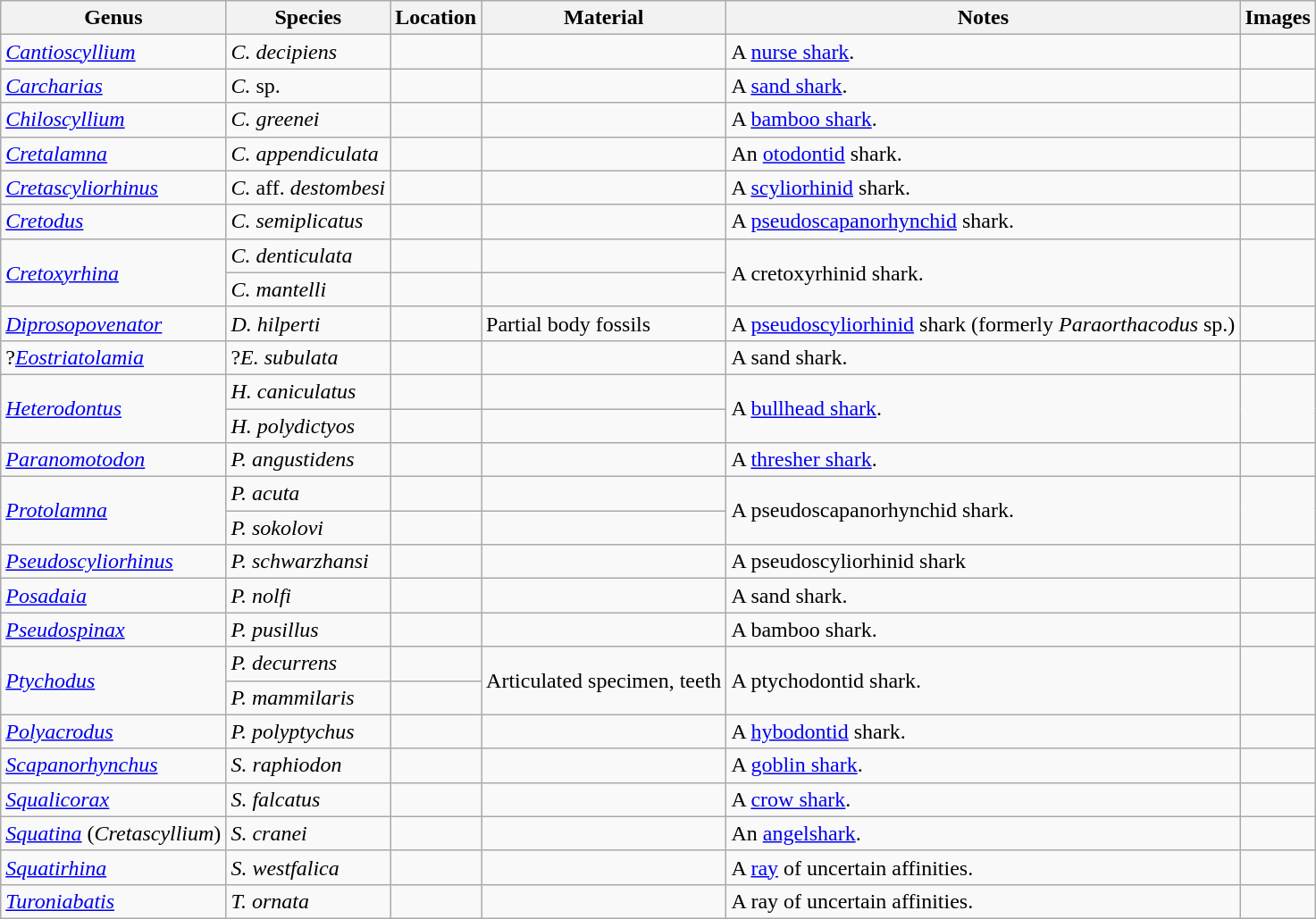<table class="wikitable">
<tr>
<th>Genus</th>
<th>Species</th>
<th>Location</th>
<th>Material</th>
<th>Notes</th>
<th>Images</th>
</tr>
<tr>
<td><em><a href='#'>Cantioscyllium</a></em></td>
<td><em>C. decipiens</em></td>
<td></td>
<td></td>
<td>A <a href='#'>nurse shark</a>.</td>
<td></td>
</tr>
<tr>
<td><em><a href='#'>Carcharias</a></em></td>
<td><em>C.</em> sp.</td>
<td></td>
<td></td>
<td>A <a href='#'>sand shark</a>.</td>
<td></td>
</tr>
<tr>
<td><em><a href='#'>Chiloscyllium</a></em></td>
<td><em>C. greenei</em></td>
<td></td>
<td></td>
<td>A <a href='#'>bamboo shark</a>.</td>
<td></td>
</tr>
<tr>
<td><em><a href='#'>Cretalamna</a></em></td>
<td><em>C. appendiculata</em></td>
<td></td>
<td></td>
<td>An <a href='#'>otodontid</a> shark.</td>
<td></td>
</tr>
<tr>
<td><em><a href='#'>Cretascyliorhinus</a></em></td>
<td><em>C.</em> aff. <em>destombesi</em></td>
<td></td>
<td></td>
<td>A <a href='#'>scyliorhinid</a> shark.</td>
<td></td>
</tr>
<tr>
<td><em><a href='#'>Cretodus</a></em></td>
<td><em>C. semiplicatus</em></td>
<td></td>
<td></td>
<td>A <a href='#'>pseudoscapanorhynchid</a> shark.</td>
<td></td>
</tr>
<tr>
<td rowspan="2"><em><a href='#'>Cretoxyrhina</a></em></td>
<td><em>C. denticulata</em></td>
<td></td>
<td></td>
<td rowspan="2">A cretoxyrhinid shark.</td>
<td rowspan="2"></td>
</tr>
<tr>
<td><em>C. mantelli</em></td>
<td></td>
<td></td>
</tr>
<tr>
<td><em><a href='#'>Diprosopovenator</a></em></td>
<td><em>D. hilperti</em></td>
<td></td>
<td>Partial body fossils</td>
<td>A <a href='#'>pseudoscyliorhinid</a> shark (formerly <em>Paraorthacodus</em> sp.)</td>
<td></td>
</tr>
<tr>
<td>?<em><a href='#'>Eostriatolamia</a></em></td>
<td>?<em>E. subulata</em></td>
<td></td>
<td></td>
<td>A sand shark.</td>
<td></td>
</tr>
<tr>
<td rowspan="2"><em><a href='#'>Heterodontus</a></em></td>
<td><em>H. caniculatus</em></td>
<td></td>
<td></td>
<td rowspan="2">A <a href='#'>bullhead shark</a>.</td>
<td rowspan="2"></td>
</tr>
<tr>
<td><em>H. polydictyos</em></td>
<td></td>
<td></td>
</tr>
<tr>
<td><em><a href='#'>Paranomotodon</a></em></td>
<td><em>P. angustidens</em></td>
<td></td>
<td></td>
<td>A <a href='#'>thresher shark</a>.</td>
<td></td>
</tr>
<tr>
<td rowspan="2"><em><a href='#'>Protolamna</a></em></td>
<td><em>P. acuta</em></td>
<td></td>
<td></td>
<td rowspan="2">A pseudoscapanorhynchid shark.</td>
<td rowspan="2"></td>
</tr>
<tr>
<td><em>P. sokolovi</em></td>
<td></td>
<td></td>
</tr>
<tr>
<td><em><a href='#'>Pseudoscyliorhinus</a></em></td>
<td><em>P. schwarzhansi</em></td>
<td></td>
<td></td>
<td>A pseudoscyliorhinid shark</td>
<td></td>
</tr>
<tr>
<td><em><a href='#'>Posadaia</a></em></td>
<td><em>P. nolfi</em></td>
<td></td>
<td></td>
<td>A sand shark.</td>
<td></td>
</tr>
<tr>
<td><em><a href='#'>Pseudospinax</a></em></td>
<td><em>P. pusillus</em></td>
<td></td>
<td></td>
<td>A bamboo shark.</td>
<td></td>
</tr>
<tr>
<td rowspan="2"><em><a href='#'>Ptychodus</a></em></td>
<td><em>P. decurrens</em></td>
<td></td>
<td rowspan="2">Articulated specimen, teeth</td>
<td rowspan="2">A ptychodontid shark.</td>
<td rowspan="2"></td>
</tr>
<tr>
<td><em>P. mammilaris</em></td>
<td></td>
</tr>
<tr>
<td><em><a href='#'>Polyacrodus</a></em></td>
<td><em>P. polyptychus</em></td>
<td></td>
<td></td>
<td>A <a href='#'>hybodontid</a> shark.</td>
<td></td>
</tr>
<tr>
<td><em><a href='#'>Scapanorhynchus</a></em></td>
<td><em>S. raphiodon</em></td>
<td></td>
<td></td>
<td>A <a href='#'>goblin shark</a>.</td>
<td></td>
</tr>
<tr>
<td><em><a href='#'>Squalicorax</a></em></td>
<td><em>S. falcatus</em></td>
<td></td>
<td></td>
<td>A <a href='#'>crow shark</a>.</td>
<td></td>
</tr>
<tr>
<td><em><a href='#'>Squatina</a></em> (<em>Cretascyllium</em>)</td>
<td><em>S. cranei</em></td>
<td></td>
<td></td>
<td>An <a href='#'>angelshark</a>.</td>
<td></td>
</tr>
<tr>
<td><em><a href='#'>Squatirhina</a></em></td>
<td><em>S. westfalica</em></td>
<td></td>
<td></td>
<td>A <a href='#'>ray</a> of uncertain affinities.</td>
<td></td>
</tr>
<tr>
<td><em><a href='#'>Turoniabatis</a></em></td>
<td><em>T. ornata</em></td>
<td></td>
<td></td>
<td>A ray of uncertain affinities.</td>
<td></td>
</tr>
</table>
